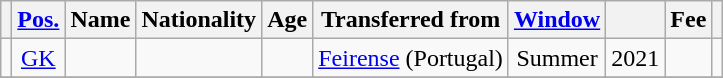<table class="wikitable sortable" style="text-align:center;">
<tr>
<th scope=col></th>
<th scope=col><a href='#'>Pos.</a></th>
<th scope=col>Name</th>
<th scope=col>Nationality</th>
<th scope=col>Age</th>
<th scope=col>Transferred from</th>
<th scope=col><a href='#'>Window</a></th>
<th scope=col></th>
<th scope=col>Fee</th>
<th scope=col class=unsortable></th>
</tr>
<tr>
<td></td>
<td><a href='#'>GK</a></td>
<td align=left></td>
<td align=left></td>
<td></td>
<td align=left><a href='#'>Feirense</a> (Portugal)</td>
<td>Summer</td>
<td>2021</td>
<td></td>
<td></td>
</tr>
<tr>
</tr>
</table>
